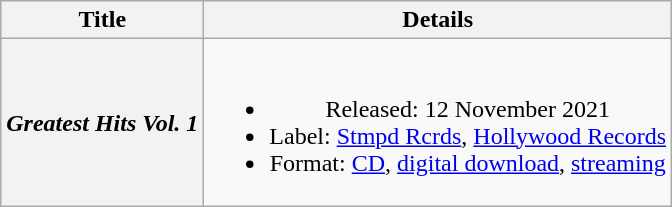<table class="wikitable plainrowheaders" style="text-align:center;">
<tr>
<th scope="col">Title</th>
<th scope="col">Details</th>
</tr>
<tr>
<th scope="row"><em>Greatest Hits Vol. 1</em></th>
<td><br><ul><li>Released: 12 November 2021</li><li>Label: <a href='#'>Stmpd Rcrds</a>, <a href='#'>Hollywood Records</a></li><li>Format: <a href='#'>CD</a>, <a href='#'>digital download</a>, <a href='#'>streaming</a></li></ul></td>
</tr>
</table>
